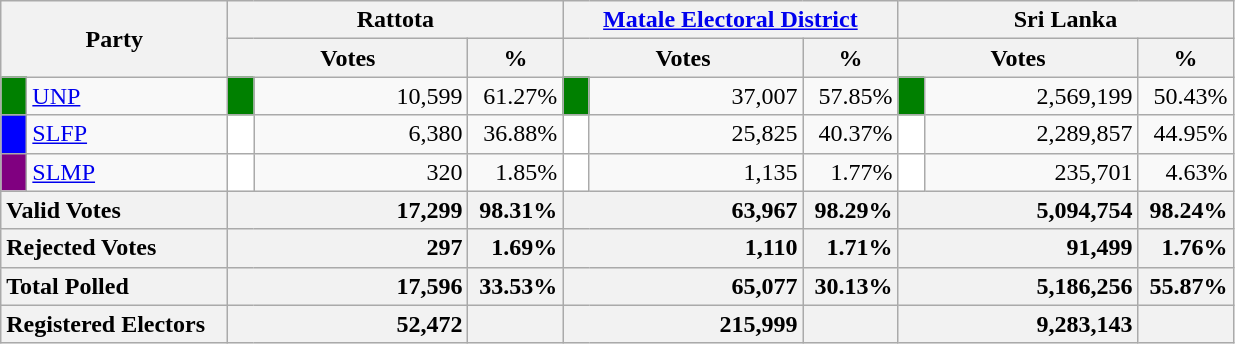<table class="wikitable">
<tr>
<th colspan="2" width="144px"rowspan="2">Party</th>
<th colspan="3" width="216px">Rattota</th>
<th colspan="3" width="216px"><a href='#'>Matale Electoral District</a></th>
<th colspan="3" width="216px">Sri Lanka</th>
</tr>
<tr>
<th colspan="2" width="144px">Votes</th>
<th>%</th>
<th colspan="2" width="144px">Votes</th>
<th>%</th>
<th colspan="2" width="144px">Votes</th>
<th>%</th>
</tr>
<tr>
<td style="background-color:green;" width="10px"></td>
<td style="text-align:left;"><a href='#'>UNP</a></td>
<td style="background-color:green;" width="10px"></td>
<td style="text-align:right;">10,599</td>
<td style="text-align:right;">61.27%</td>
<td style="background-color:green;" width="10px"></td>
<td style="text-align:right;">37,007</td>
<td style="text-align:right;">57.85%</td>
<td style="background-color:green;" width="10px"></td>
<td style="text-align:right;">2,569,199</td>
<td style="text-align:right;">50.43%</td>
</tr>
<tr>
<td style="background-color:blue;" width="10px"></td>
<td style="text-align:left;"><a href='#'>SLFP</a></td>
<td style="background-color:white;" width="10px"></td>
<td style="text-align:right;">6,380</td>
<td style="text-align:right;">36.88%</td>
<td style="background-color:white;" width="10px"></td>
<td style="text-align:right;">25,825</td>
<td style="text-align:right;">40.37%</td>
<td style="background-color:white;" width="10px"></td>
<td style="text-align:right;">2,289,857</td>
<td style="text-align:right;">44.95%</td>
</tr>
<tr>
<td style="background-color:purple;" width="10px"></td>
<td style="text-align:left;"><a href='#'>SLMP</a></td>
<td style="background-color:white;" width="10px"></td>
<td style="text-align:right;">320</td>
<td style="text-align:right;">1.85%</td>
<td style="background-color:white;" width="10px"></td>
<td style="text-align:right;">1,135</td>
<td style="text-align:right;">1.77%</td>
<td style="background-color:white;" width="10px"></td>
<td style="text-align:right;">235,701</td>
<td style="text-align:right;">4.63%</td>
</tr>
<tr>
<th colspan="2" width="144px"style="text-align:left;">Valid Votes</th>
<th style="text-align:right;"colspan="2" width="144px">17,299</th>
<th style="text-align:right;">98.31%</th>
<th style="text-align:right;"colspan="2" width="144px">63,967</th>
<th style="text-align:right;">98.29%</th>
<th style="text-align:right;"colspan="2" width="144px">5,094,754</th>
<th style="text-align:right;">98.24%</th>
</tr>
<tr>
<th colspan="2" width="144px"style="text-align:left;">Rejected Votes</th>
<th style="text-align:right;"colspan="2" width="144px">297</th>
<th style="text-align:right;">1.69%</th>
<th style="text-align:right;"colspan="2" width="144px">1,110</th>
<th style="text-align:right;">1.71%</th>
<th style="text-align:right;"colspan="2" width="144px">91,499</th>
<th style="text-align:right;">1.76%</th>
</tr>
<tr>
<th colspan="2" width="144px"style="text-align:left;">Total Polled</th>
<th style="text-align:right;"colspan="2" width="144px">17,596</th>
<th style="text-align:right;">33.53%</th>
<th style="text-align:right;"colspan="2" width="144px">65,077</th>
<th style="text-align:right;">30.13%</th>
<th style="text-align:right;"colspan="2" width="144px">5,186,256</th>
<th style="text-align:right;">55.87%</th>
</tr>
<tr>
<th colspan="2" width="144px"style="text-align:left;">Registered Electors</th>
<th style="text-align:right;"colspan="2" width="144px">52,472</th>
<th></th>
<th style="text-align:right;"colspan="2" width="144px">215,999</th>
<th></th>
<th style="text-align:right;"colspan="2" width="144px">9,283,143</th>
<th></th>
</tr>
</table>
